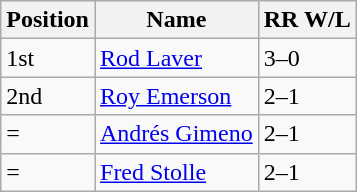<table class="wikitable">
<tr>
<th>Position</th>
<th>Name</th>
<th>RR W/L</th>
</tr>
<tr>
<td>1st</td>
<td> <a href='#'>Rod Laver</a></td>
<td>3–0</td>
</tr>
<tr>
<td>2nd</td>
<td> <a href='#'>Roy Emerson</a></td>
<td>2–1</td>
</tr>
<tr>
<td>=</td>
<td> <a href='#'>Andrés Gimeno</a></td>
<td>2–1</td>
</tr>
<tr>
<td>=</td>
<td> <a href='#'>Fred Stolle</a></td>
<td>2–1</td>
</tr>
</table>
